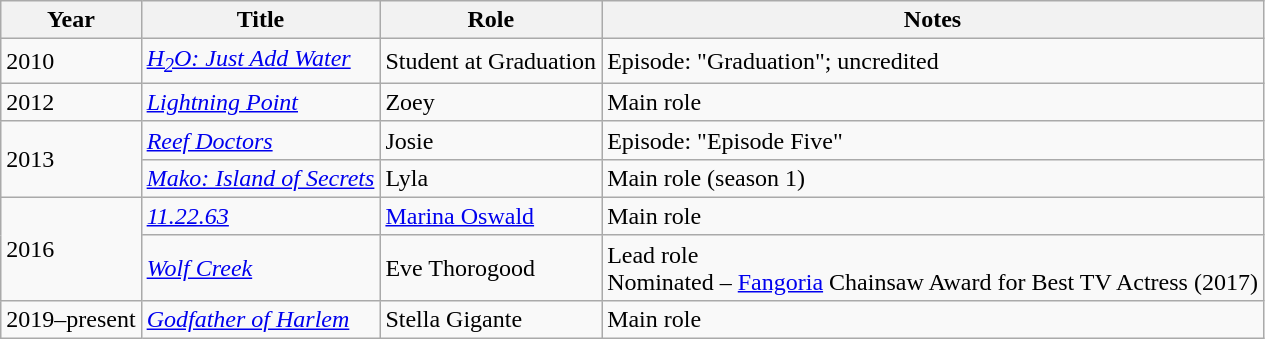<table class="wikitable sortable">
<tr>
<th>Year</th>
<th>Title</th>
<th>Role</th>
<th class="unsortable">Notes</th>
</tr>
<tr>
<td>2010</td>
<td><em><a href='#'>H<sub>2</sub>O: Just Add Water</a></em></td>
<td>Student at Graduation</td>
<td>Episode: "Graduation"; uncredited</td>
</tr>
<tr>
<td>2012</td>
<td><em><a href='#'>Lightning Point</a></em></td>
<td>Zoey</td>
<td>Main role</td>
</tr>
<tr>
<td rowspan="2">2013</td>
<td><em><a href='#'>Reef Doctors</a></em></td>
<td>Josie</td>
<td>Episode: "Episode Five"</td>
</tr>
<tr>
<td><em><a href='#'>Mako: Island of Secrets</a></em></td>
<td>Lyla</td>
<td>Main role (season 1)</td>
</tr>
<tr>
<td rowspan="2">2016</td>
<td><em><a href='#'>11.22.63</a></em></td>
<td><a href='#'>Marina Oswald</a></td>
<td>Main role</td>
</tr>
<tr>
<td><em><a href='#'>Wolf Creek</a></em></td>
<td>Eve Thorogood</td>
<td>Lead role<br>Nominated – <a href='#'>Fangoria</a> Chainsaw Award for Best TV Actress (2017)</td>
</tr>
<tr>
<td>2019–present</td>
<td><em><a href='#'>Godfather of Harlem</a></em></td>
<td>Stella Gigante</td>
<td>Main role</td>
</tr>
</table>
